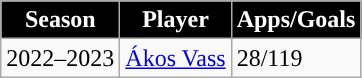<table class="wikitable">
<tr>
<th style="color:white; background:black">Season</th>
<th style="color:white; background:black">Player</th>
<th style="color:white; background:black">Apps/Goals</th>
</tr>
<tr>
<td>2022–2023</td>
<td> <a href='#'>Ákos Vass</a></td>
<td>28/119</td>
</tr>
</table>
